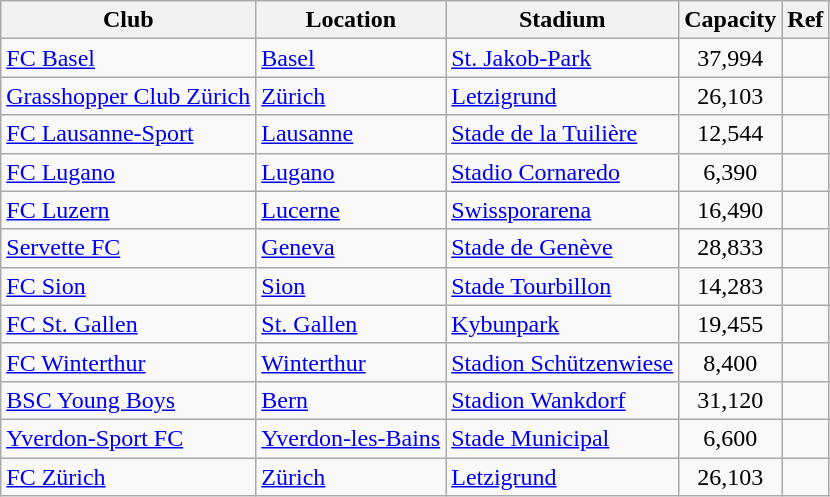<table class="wikitable sortable">
<tr>
<th>Club</th>
<th>Location</th>
<th>Stadium</th>
<th>Capacity</th>
<th>Ref</th>
</tr>
<tr>
<td><a href='#'>FC Basel</a></td>
<td><a href='#'>Basel</a></td>
<td><a href='#'>St. Jakob-Park</a></td>
<td align="center">37,994</td>
<td></td>
</tr>
<tr>
<td><a href='#'>Grasshopper Club Zürich</a></td>
<td><a href='#'>Zürich</a></td>
<td><a href='#'>Letzigrund</a></td>
<td align="center">26,103</td>
<td></td>
</tr>
<tr>
<td><a href='#'>FC Lausanne-Sport</a></td>
<td><a href='#'>Lausanne</a></td>
<td><a href='#'>Stade de la Tuilière</a></td>
<td align="center">12,544</td>
<td></td>
</tr>
<tr>
<td><a href='#'>FC Lugano</a></td>
<td><a href='#'>Lugano</a></td>
<td><a href='#'>Stadio Cornaredo</a></td>
<td align="center">6,390</td>
<td></td>
</tr>
<tr>
<td><a href='#'>FC Luzern</a></td>
<td><a href='#'>Lucerne</a></td>
<td><a href='#'>Swissporarena</a></td>
<td align="center">16,490</td>
<td></td>
</tr>
<tr>
<td><a href='#'>Servette FC</a></td>
<td><a href='#'>Geneva</a></td>
<td><a href='#'>Stade de Genève</a></td>
<td align="center">28,833</td>
<td></td>
</tr>
<tr>
<td><a href='#'>FC Sion</a></td>
<td><a href='#'>Sion</a></td>
<td><a href='#'>Stade Tourbillon</a></td>
<td align="center">14,283</td>
<td></td>
</tr>
<tr>
<td><a href='#'>FC St. Gallen</a></td>
<td><a href='#'>St. Gallen</a></td>
<td><a href='#'>Kybunpark</a></td>
<td align="center">19,455</td>
<td></td>
</tr>
<tr>
<td><a href='#'>FC Winterthur</a></td>
<td><a href='#'>Winterthur</a></td>
<td><a href='#'>Stadion Schützenwiese</a></td>
<td align="center">8,400</td>
<td></td>
</tr>
<tr>
<td><a href='#'>BSC Young Boys</a></td>
<td><a href='#'>Bern</a></td>
<td><a href='#'>Stadion Wankdorf</a></td>
<td align="center">31,120</td>
<td></td>
</tr>
<tr>
<td><a href='#'>Yverdon-Sport FC</a></td>
<td><a href='#'>Yverdon-les-Bains</a></td>
<td><a href='#'>Stade Municipal</a></td>
<td align="center">6,600</td>
<td></td>
</tr>
<tr>
<td><a href='#'>FC Zürich</a></td>
<td><a href='#'>Zürich</a></td>
<td><a href='#'>Letzigrund</a></td>
<td align="center">26,103</td>
<td></td>
</tr>
</table>
